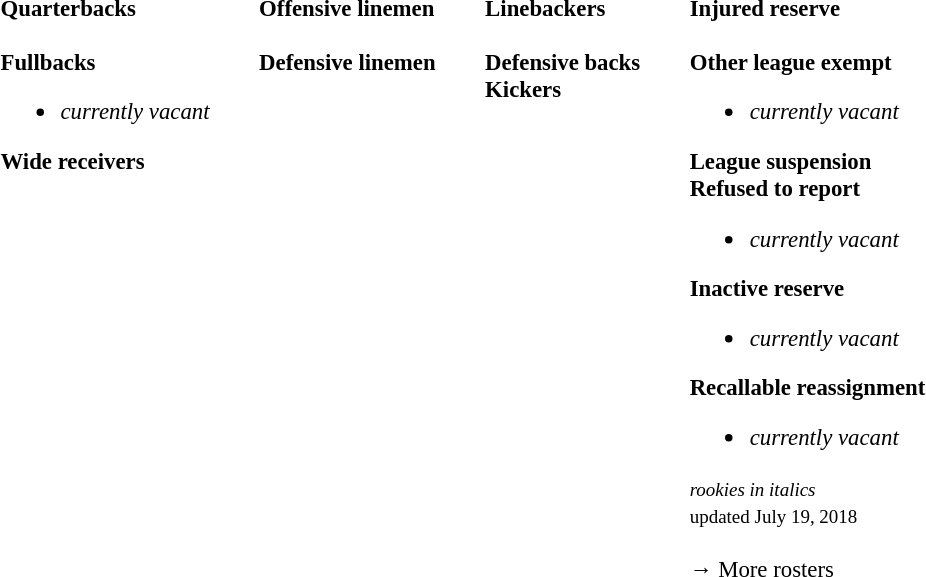<table class="toccolours" style="text-align: left;">
<tr>
<td style="font-size: 95%;vertical-align:top;"><strong>Quarterbacks</strong><br>
<br><strong>Fullbacks</strong><ul><li><em>currently vacant</em></li></ul><strong>Wide receivers</strong>





</td>
<td style="width: 25px;"></td>
<td style="font-size: 95%;vertical-align:top;"><strong>Offensive linemen</strong><br>




<br><strong>Defensive linemen</strong>



</td>
<td style="width: 25px;"></td>
<td style="font-size: 95%;vertical-align:top;"><strong>Linebackers</strong><br>
<br><strong>Defensive backs</strong>



<br><strong>Kickers</strong>
</td>
<td style="width: 25px;"></td>
<td style="font-size: 95%;vertical-align:top;"><strong>Injured reserve</strong><br>











<br><strong>Other league exempt</strong><ul><li><em>currently vacant</em></li></ul><strong>League suspension</strong>

<br><strong>Refused to report</strong><ul><li><em>currently vacant</em></li></ul><strong>Inactive reserve</strong><ul><li><em>currently vacant</em></li></ul><strong>Recallable reassignment</strong><ul><li><em>currently vacant</em></li></ul><small><em>rookies in italics</em></small><br>
<small><span></span> updated July 19, 2018</small><br>
<br>→ More rosters</td>
</tr>
<tr>
</tr>
</table>
